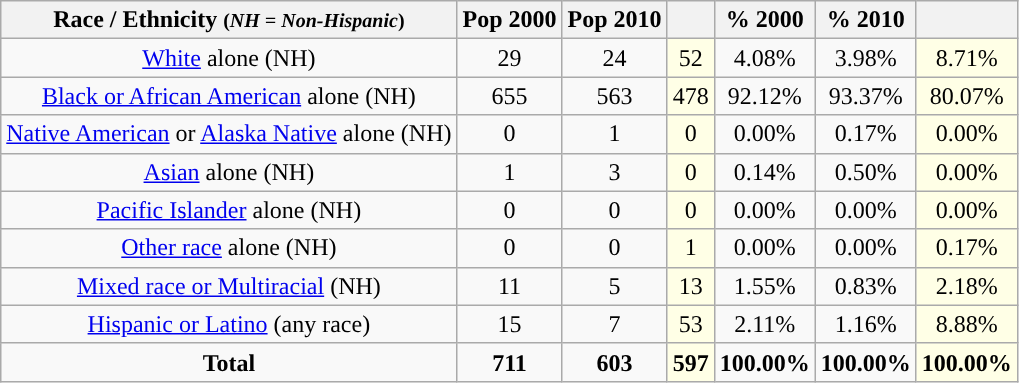<table class="wikitable" style="text-align:center;">
<tr>
<th>Race / Ethnicity <small>(<em>NH = Non-Hispanic</em>)</small></th>
<th>Pop 2000</th>
<th>Pop 2010</th>
<th></th>
<th>% 2000</th>
<th>% 2010</th>
<th></th>
</tr>
<tr>
<td><a href='#'>White</a> alone (NH)</td>
<td>29</td>
<td>24</td>
<td style='background: #ffffe6;'>52</td>
<td>4.08%</td>
<td>3.98%</td>
<td style='background: #ffffe6;'>8.71%</td>
</tr>
<tr>
<td><a href='#'>Black or African American</a> alone (NH)</td>
<td>655</td>
<td>563</td>
<td style='background: #ffffe6;'>478</td>
<td>92.12%</td>
<td>93.37%</td>
<td style='background: #ffffe6;'>80.07%</td>
</tr>
<tr>
<td><a href='#'>Native American</a> or <a href='#'>Alaska Native</a> alone (NH)</td>
<td>0</td>
<td>1</td>
<td style='background: #ffffe6;'>0</td>
<td>0.00%</td>
<td>0.17%</td>
<td style='background: #ffffe6;'>0.00%</td>
</tr>
<tr>
<td><a href='#'>Asian</a> alone (NH)</td>
<td>1</td>
<td>3</td>
<td style='background: #ffffe6;'>0</td>
<td>0.14%</td>
<td>0.50%</td>
<td style='background: #ffffe6;'>0.00%</td>
</tr>
<tr>
<td><a href='#'>Pacific Islander</a> alone (NH)</td>
<td>0</td>
<td>0</td>
<td style='background: #ffffe6;'>0</td>
<td>0.00%</td>
<td>0.00%</td>
<td style='background: #ffffe6;'>0.00%</td>
</tr>
<tr>
<td><a href='#'>Other race</a> alone (NH)</td>
<td>0</td>
<td>0</td>
<td style='background: #ffffe6;'>1</td>
<td>0.00%</td>
<td>0.00%</td>
<td style='background: #ffffe6;'>0.17%</td>
</tr>
<tr>
<td><a href='#'>Mixed race or Multiracial</a> (NH)</td>
<td>11</td>
<td>5</td>
<td style='background: #ffffe6;'>13</td>
<td>1.55%</td>
<td>0.83%</td>
<td style='background: #ffffe6;'>2.18%</td>
</tr>
<tr>
<td><a href='#'>Hispanic or Latino</a> (any race)</td>
<td>15</td>
<td>7</td>
<td style='background: #ffffe6;'>53</td>
<td>2.11%</td>
<td>1.16%</td>
<td style='background: #ffffe6;'>8.88%</td>
</tr>
<tr>
<td><strong>Total</strong></td>
<td><strong>711</strong></td>
<td><strong>603</strong></td>
<td style='background: #ffffe6;'><strong>597</strong></td>
<td><strong>100.00%</strong></td>
<td><strong>100.00%</strong></td>
<td style='background: #ffffe6;'><strong>100.00%</strong></td>
</tr>
</table>
